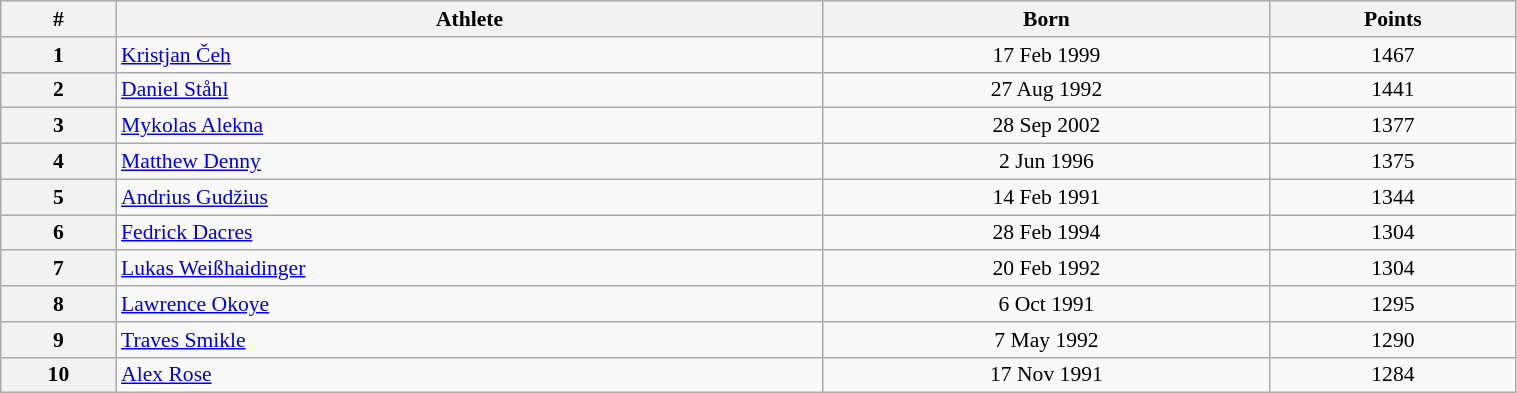<table class="wikitable" width=80% style="font-size:90%; text-align:center;">
<tr>
<th>#</th>
<th>Athlete</th>
<th>Born</th>
<th>Points</th>
</tr>
<tr>
<th>1</th>
<td align=left> <a href='#'>Kristjan Čeh</a></td>
<td>17 Feb 1999</td>
<td>1467</td>
</tr>
<tr>
<th>2</th>
<td align=left> <a href='#'>Daniel Ståhl</a></td>
<td>27 Aug 1992</td>
<td>1441</td>
</tr>
<tr>
<th>3</th>
<td align=left> <a href='#'>Mykolas Alekna</a></td>
<td>28 Sep 2002</td>
<td>1377</td>
</tr>
<tr>
<th>4</th>
<td align=left> <a href='#'>Matthew Denny</a></td>
<td>2 Jun 1996</td>
<td>1375</td>
</tr>
<tr>
<th>5</th>
<td align=left> <a href='#'>Andrius Gudžius</a></td>
<td>14 Feb 1991</td>
<td>1344</td>
</tr>
<tr>
<th>6</th>
<td align=left> <a href='#'>Fedrick Dacres</a></td>
<td>28 Feb 1994</td>
<td>1304</td>
</tr>
<tr>
<th>7</th>
<td align=left> <a href='#'>Lukas Weißhaidinger</a></td>
<td>20 Feb 1992</td>
<td>1304</td>
</tr>
<tr>
<th>8</th>
<td align=left> <a href='#'>Lawrence Okoye</a></td>
<td>6 Oct 1991</td>
<td>1295</td>
</tr>
<tr>
<th>9</th>
<td align=left> <a href='#'>Traves Smikle</a></td>
<td>7 May 1992</td>
<td>1290</td>
</tr>
<tr>
<th>10</th>
<td align=left> <a href='#'>Alex Rose</a></td>
<td>17 Nov 1991</td>
<td>1284</td>
</tr>
</table>
